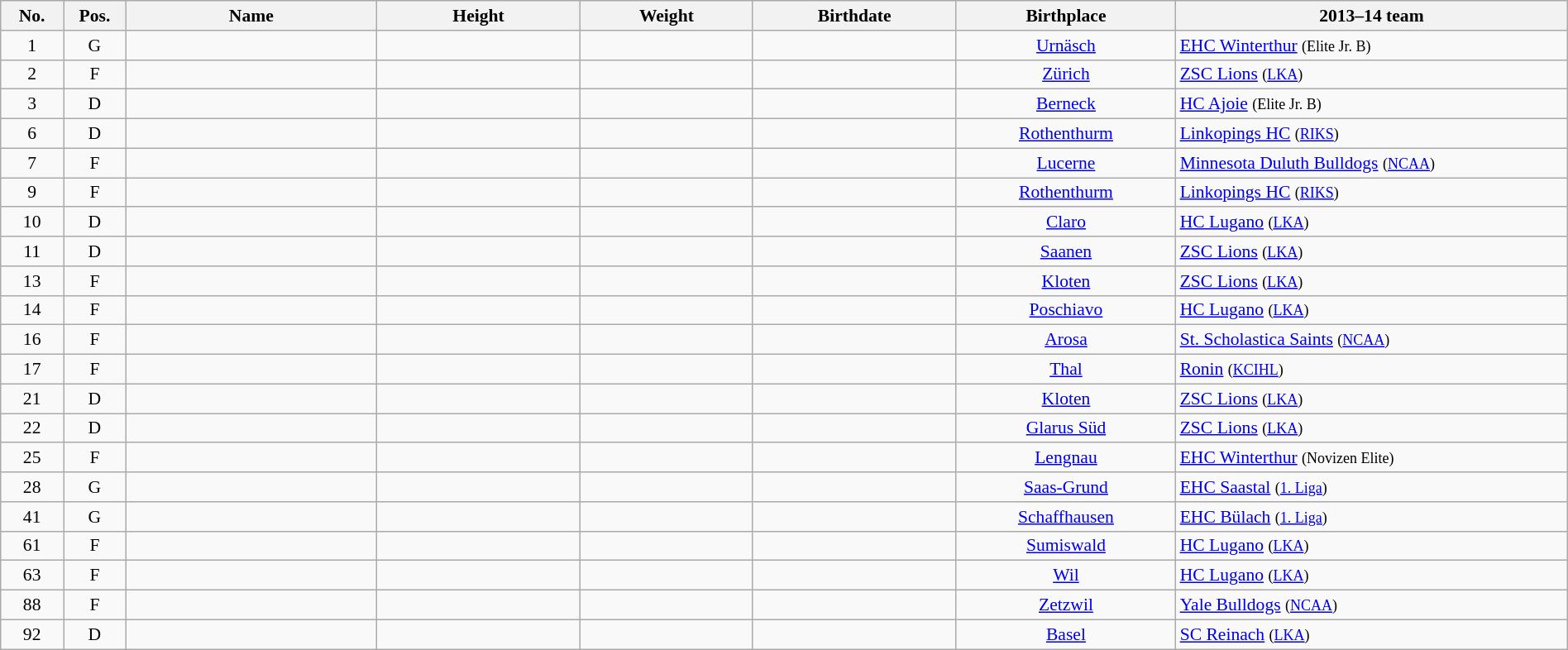<table class="wikitable sortable" style="width:100%; font-size: 90%; text-align: center;">
<tr>
<th style="width:  4%;">No.</th>
<th style="width:  4%;">Pos.</th>
<th style="width: 16%;">Name</th>
<th style="width: 13%;">Height</th>
<th style="width: 11%;">Weight</th>
<th style="width: 13%;">Birthdate</th>
<th style="width: 14%;">Birthplace</th>
<th style="width: 25%;">2013–14 team</th>
</tr>
<tr>
<td>1</td>
<td>G</td>
<td style="text-align:left;"></td>
<td></td>
<td></td>
<td style="text-align:right;"></td>
<td><a href='#'>Urnäsch</a></td>
<td style="text-align:left;"> <a href='#'>EHC Winterthur</a> <small>(Elite Jr. B)</small></td>
</tr>
<tr>
<td>2</td>
<td>F</td>
<td style="text-align:left;"></td>
<td></td>
<td></td>
<td style="text-align:right;"></td>
<td><a href='#'>Zürich</a></td>
<td style="text-align:left;"> <a href='#'>ZSC Lions</a> <small>(<a href='#'>LKA</a>)</small></td>
</tr>
<tr>
<td>3</td>
<td>D</td>
<td style="text-align:left;"></td>
<td></td>
<td></td>
<td style="text-align:right;"></td>
<td><a href='#'>Berneck</a></td>
<td style="text-align:left;"> <a href='#'>HC Ajoie</a> <small>(Elite Jr. B)</small></td>
</tr>
<tr>
<td>6</td>
<td>D</td>
<td style="text-align:left;"></td>
<td></td>
<td></td>
<td style="text-align:right;"></td>
<td><a href='#'>Rothenthurm</a></td>
<td style="text-align:left;"> <a href='#'>Linkopings HC</a> <small>(<a href='#'>RIKS</a>)</small></td>
</tr>
<tr>
<td>7</td>
<td>F</td>
<td style="text-align:left;"></td>
<td></td>
<td></td>
<td style="text-align:right;"></td>
<td><a href='#'>Lucerne</a></td>
<td style="text-align:left;"> <a href='#'>Minnesota Duluth Bulldogs</a> <small>(<a href='#'>NCAA</a>)</small></td>
</tr>
<tr>
<td>9</td>
<td>F</td>
<td style="text-align:left;"></td>
<td></td>
<td></td>
<td style="text-align:right;"></td>
<td><a href='#'>Rothenthurm</a></td>
<td style="text-align:left;"> <a href='#'>Linkopings HC</a> <small>(<a href='#'>RIKS</a>)</small></td>
</tr>
<tr>
<td>10</td>
<td>D</td>
<td style="text-align:left;"></td>
<td></td>
<td></td>
<td style="text-align:right;"></td>
<td><a href='#'>Claro</a></td>
<td style="text-align:left;"> <a href='#'>HC Lugano</a> <small>(<a href='#'>LKA</a>)</small></td>
</tr>
<tr>
<td>11</td>
<td>D</td>
<td style="text-align:left;"></td>
<td></td>
<td></td>
<td style="text-align:right;"></td>
<td><a href='#'>Saanen</a></td>
<td style="text-align:left;"> <a href='#'>ZSC Lions</a> <small>(<a href='#'>LKA</a>)</small></td>
</tr>
<tr>
<td>13</td>
<td>F</td>
<td style="text-align:left;"></td>
<td></td>
<td></td>
<td style="text-align:right;"></td>
<td><a href='#'>Kloten</a></td>
<td style="text-align:left;"> <a href='#'>ZSC Lions</a> <small>(<a href='#'>LKA</a>)</small></td>
</tr>
<tr>
<td>14</td>
<td>F</td>
<td style="text-align:left;"></td>
<td></td>
<td></td>
<td style="text-align:right;"></td>
<td><a href='#'>Poschiavo</a></td>
<td style="text-align:left;"> <a href='#'>HC Lugano</a> <small>(<a href='#'>LKA</a>)</small></td>
</tr>
<tr>
<td>16</td>
<td>F</td>
<td style="text-align:left;"></td>
<td></td>
<td></td>
<td style="text-align:right;"></td>
<td><a href='#'>Arosa</a></td>
<td style="text-align:left;"> <a href='#'>St. Scholastica Saints</a> <small>(<a href='#'>NCAA</a>)</small></td>
</tr>
<tr>
<td>17</td>
<td>F</td>
<td style="text-align:left;"></td>
<td></td>
<td></td>
<td style="text-align:right;"></td>
<td><a href='#'>Thal</a></td>
<td style="text-align:left;"> <a href='#'>Ronin</a> <small>(<a href='#'>KCIHL</a>)</small></td>
</tr>
<tr>
<td>21</td>
<td>D</td>
<td style="text-align:left;"></td>
<td></td>
<td></td>
<td style="text-align:right;"></td>
<td><a href='#'>Kloten</a></td>
<td style="text-align:left;"> <a href='#'>ZSC Lions</a> <small>(<a href='#'>LKA</a>)</small></td>
</tr>
<tr>
<td>22</td>
<td>D</td>
<td style="text-align:left;"></td>
<td></td>
<td></td>
<td style="text-align:right;"></td>
<td><a href='#'>Glarus Süd</a></td>
<td style="text-align:left;"> <a href='#'>ZSC Lions</a> <small>(<a href='#'>LKA</a>)</small></td>
</tr>
<tr>
<td>25</td>
<td>F</td>
<td style="text-align:left;"></td>
<td></td>
<td></td>
<td style="text-align:right;"></td>
<td><a href='#'>Lengnau</a></td>
<td style="text-align:left;"> <a href='#'>EHC Winterthur</a> <small>(Novizen Elite)</small></td>
</tr>
<tr>
<td>28</td>
<td>G</td>
<td style="text-align:left;"></td>
<td></td>
<td></td>
<td style="text-align:right;"></td>
<td><a href='#'>Saas-Grund</a></td>
<td style="text-align:left;"> <a href='#'>EHC Saastal</a> <small>(<a href='#'>1. Liga</a>)</small></td>
</tr>
<tr>
<td>41</td>
<td>G</td>
<td style="text-align:left;"></td>
<td></td>
<td></td>
<td style="text-align:right;"></td>
<td><a href='#'>Schaffhausen</a></td>
<td style="text-align:left;"> <a href='#'>EHC Bülach</a> <small>(<a href='#'>1. Liga</a>)</small></td>
</tr>
<tr>
<td>61</td>
<td>F</td>
<td style="text-align:left;"></td>
<td></td>
<td></td>
<td style="text-align:right;"></td>
<td><a href='#'>Sumiswald</a></td>
<td style="text-align:left;"> <a href='#'>HC Lugano</a> <small>(<a href='#'>LKA</a>)</small></td>
</tr>
<tr>
<td>63</td>
<td>F</td>
<td style="text-align:left;"></td>
<td></td>
<td></td>
<td style="text-align:right;"></td>
<td><a href='#'>Wil</a></td>
<td style="text-align:left;"> <a href='#'>HC Lugano</a> <small>(<a href='#'>LKA</a>)</small></td>
</tr>
<tr>
<td>88</td>
<td>F</td>
<td style="text-align:left;"></td>
<td></td>
<td></td>
<td style="text-align:right;"></td>
<td><a href='#'>Zetzwil</a></td>
<td style="text-align:left;"> <a href='#'>Yale Bulldogs</a> <small>(<a href='#'>NCAA</a>)</small></td>
</tr>
<tr>
<td>92</td>
<td>D</td>
<td style="text-align:left;"></td>
<td></td>
<td></td>
<td style="text-align:right;"></td>
<td><a href='#'>Basel</a></td>
<td style="text-align:left;"> <a href='#'>SC Reinach</a> <small>(<a href='#'>LKA</a>)</small></td>
</tr>
</table>
